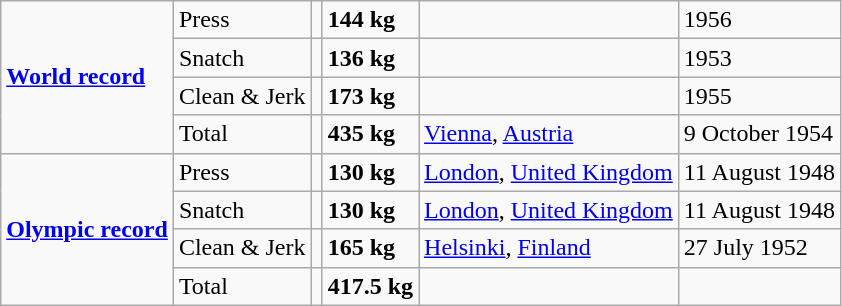<table class="wikitable">
<tr>
<td rowspan=4><strong><a href='#'>World record</a></strong></td>
<td>Press</td>
<td></td>
<td><strong>144 kg</strong></td>
<td></td>
<td>1956</td>
</tr>
<tr>
<td>Snatch</td>
<td></td>
<td><strong>136 kg</strong></td>
<td></td>
<td>1953</td>
</tr>
<tr>
<td>Clean & Jerk</td>
<td></td>
<td><strong>173 kg</strong></td>
<td></td>
<td>1955</td>
</tr>
<tr>
<td>Total</td>
<td></td>
<td><strong>435 kg</strong></td>
<td><a href='#'>Vienna</a>, <a href='#'>Austria</a></td>
<td>9 October 1954</td>
</tr>
<tr>
<td rowspan=4><strong><a href='#'>Olympic record</a></strong></td>
<td>Press</td>
<td></td>
<td><strong>130 kg</strong></td>
<td><a href='#'>London</a>, <a href='#'>United Kingdom</a></td>
<td>11 August 1948</td>
</tr>
<tr>
<td>Snatch</td>
<td></td>
<td><strong>130 kg</strong></td>
<td><a href='#'>London</a>, <a href='#'>United Kingdom</a></td>
<td>11 August 1948</td>
</tr>
<tr>
<td>Clean & Jerk</td>
<td></td>
<td><strong>165 kg</strong></td>
<td><a href='#'>Helsinki</a>, <a href='#'>Finland</a></td>
<td>27 July 1952</td>
</tr>
<tr>
<td>Total</td>
<td></td>
<td><strong>417.5 kg</strong></td>
<td></td>
<td></td>
</tr>
</table>
